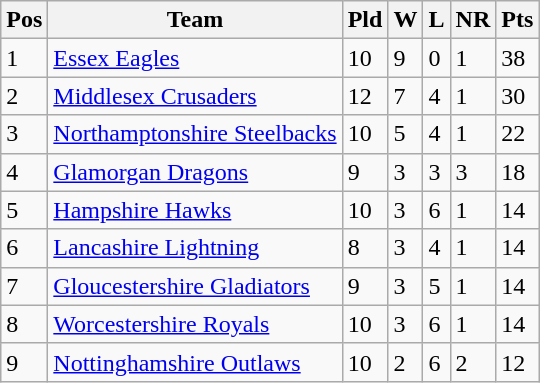<table class="wikitable">
<tr>
<th>Pos</th>
<th>Team</th>
<th>Pld</th>
<th>W</th>
<th>L</th>
<th>NR</th>
<th>Pts</th>
</tr>
<tr>
<td>1</td>
<td><a href='#'>Essex Eagles</a></td>
<td>10</td>
<td>9</td>
<td>0</td>
<td>1</td>
<td>38</td>
</tr>
<tr>
<td>2</td>
<td><a href='#'>Middlesex Crusaders</a></td>
<td>12</td>
<td>7</td>
<td>4</td>
<td>1</td>
<td>30</td>
</tr>
<tr>
<td>3</td>
<td><a href='#'>Northamptonshire Steelbacks</a></td>
<td>10</td>
<td>5</td>
<td>4</td>
<td>1</td>
<td>22</td>
</tr>
<tr>
<td>4</td>
<td><a href='#'>Glamorgan Dragons</a></td>
<td>9</td>
<td>3</td>
<td>3</td>
<td>3</td>
<td>18</td>
</tr>
<tr>
<td>5</td>
<td><a href='#'>Hampshire Hawks</a></td>
<td>10</td>
<td>3</td>
<td>6</td>
<td>1</td>
<td>14</td>
</tr>
<tr>
<td>6</td>
<td><a href='#'>Lancashire Lightning</a></td>
<td>8</td>
<td>3</td>
<td>4</td>
<td>1</td>
<td>14</td>
</tr>
<tr>
<td>7</td>
<td><a href='#'>Gloucestershire Gladiators</a></td>
<td>9</td>
<td>3</td>
<td>5</td>
<td>1</td>
<td>14</td>
</tr>
<tr>
<td>8</td>
<td><a href='#'>Worcestershire Royals</a></td>
<td>10</td>
<td>3</td>
<td>6</td>
<td>1</td>
<td>14</td>
</tr>
<tr>
<td>9</td>
<td><a href='#'>Nottinghamshire Outlaws</a></td>
<td>10</td>
<td>2</td>
<td>6</td>
<td>2</td>
<td>12</td>
</tr>
</table>
